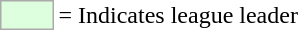<table>
<tr>
<td style="background:#DDFFDD; border:1px solid #aaa; width:2em;"></td>
<td>= Indicates league leader</td>
</tr>
</table>
